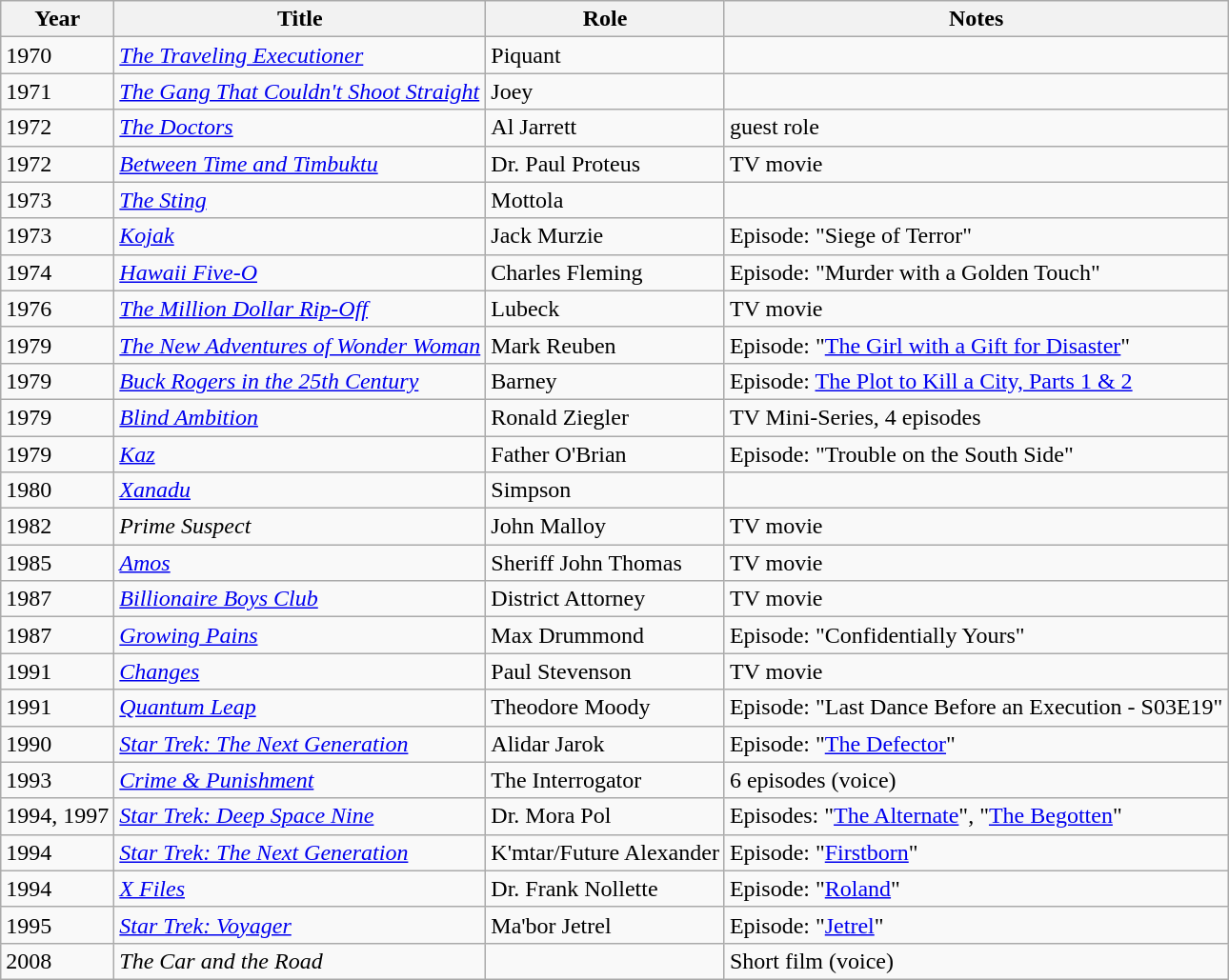<table class="wikitable">
<tr>
<th>Year</th>
<th>Title</th>
<th>Role</th>
<th>Notes</th>
</tr>
<tr>
<td>1970</td>
<td><em><a href='#'>The Traveling Executioner</a></em></td>
<td>Piquant</td>
<td></td>
</tr>
<tr>
<td>1971</td>
<td><em><a href='#'>The Gang That Couldn't Shoot Straight</a></em></td>
<td>Joey</td>
<td></td>
</tr>
<tr>
<td>1972</td>
<td><em><a href='#'>The Doctors</a></em></td>
<td>Al Jarrett</td>
<td>guest role</td>
</tr>
<tr>
<td>1972</td>
<td><em><a href='#'>Between Time and Timbuktu</a></em></td>
<td>Dr. Paul Proteus</td>
<td>TV movie</td>
</tr>
<tr>
<td>1973</td>
<td><em><a href='#'>The Sting</a></em></td>
<td>Mottola</td>
<td></td>
</tr>
<tr>
<td>1973</td>
<td><em><a href='#'>Kojak</a></em></td>
<td>Jack Murzie</td>
<td>Episode: "Siege of Terror"</td>
</tr>
<tr>
<td>1974</td>
<td><em><a href='#'>Hawaii Five-O</a></em></td>
<td>Charles Fleming</td>
<td>Episode: "Murder with a Golden Touch"</td>
</tr>
<tr>
<td>1976</td>
<td><em><a href='#'>The Million Dollar Rip-Off</a></em></td>
<td>Lubeck</td>
<td>TV movie</td>
</tr>
<tr>
<td>1979</td>
<td><em><a href='#'>The New Adventures of Wonder Woman</a></em></td>
<td>Mark Reuben</td>
<td>Episode: "<a href='#'>The Girl with a Gift for Disaster</a>"</td>
</tr>
<tr>
<td>1979</td>
<td><em><a href='#'>Buck Rogers in the 25th Century</a></em></td>
<td>Barney</td>
<td>Episode:  <a href='#'>The Plot to Kill a City, Parts 1 & 2</a></td>
</tr>
<tr>
<td>1979</td>
<td><em><a href='#'>Blind Ambition</a></em></td>
<td>Ronald Ziegler</td>
<td>TV Mini-Series, 4 episodes</td>
</tr>
<tr>
<td>1979</td>
<td><em><a href='#'>Kaz</a></em></td>
<td>Father O'Brian</td>
<td>Episode: "Trouble on the South Side"</td>
</tr>
<tr>
<td>1980</td>
<td><em><a href='#'>Xanadu</a></em></td>
<td>Simpson</td>
<td></td>
</tr>
<tr>
<td>1982</td>
<td><em>Prime Suspect</em></td>
<td>John Malloy</td>
<td>TV movie</td>
</tr>
<tr>
<td>1985</td>
<td><em><a href='#'>Amos</a></em></td>
<td>Sheriff John Thomas</td>
<td>TV movie</td>
</tr>
<tr>
<td>1987</td>
<td><em><a href='#'>Billionaire Boys Club</a></em></td>
<td>District Attorney</td>
<td>TV movie</td>
</tr>
<tr>
<td>1987</td>
<td><em><a href='#'>Growing Pains</a></em></td>
<td>Max Drummond</td>
<td>Episode: "Confidentially Yours"</td>
</tr>
<tr>
<td>1991</td>
<td><em><a href='#'>Changes</a></em></td>
<td>Paul Stevenson</td>
<td>TV movie</td>
</tr>
<tr>
<td>1991</td>
<td><em><a href='#'>Quantum Leap</a></em></td>
<td>Theodore Moody</td>
<td>Episode: "Last Dance Before an Execution - S03E19"</td>
</tr>
<tr>
<td>1990</td>
<td><em><a href='#'>Star Trek: The Next Generation</a></em></td>
<td>Alidar Jarok</td>
<td>Episode: "<a href='#'>The Defector</a>"</td>
</tr>
<tr>
<td>1993</td>
<td><em><a href='#'> Crime & Punishment</a></em></td>
<td>The Interrogator</td>
<td>6 episodes (voice)</td>
</tr>
<tr>
<td>1994, 1997</td>
<td><em><a href='#'>Star Trek: Deep Space Nine</a></em></td>
<td>Dr. Mora Pol</td>
<td>Episodes: "<a href='#'>The Alternate</a>", "<a href='#'>The Begotten</a>"</td>
</tr>
<tr>
<td>1994</td>
<td><em><a href='#'>Star Trek: The Next Generation</a></em></td>
<td>K'mtar/Future Alexander</td>
<td>Episode: "<a href='#'>Firstborn</a>"</td>
</tr>
<tr>
<td>1994</td>
<td><em><a href='#'>X Files</a></em></td>
<td>Dr. Frank Nollette</td>
<td>Episode: "<a href='#'>Roland</a>"</td>
</tr>
<tr>
<td>1995</td>
<td><em><a href='#'>Star Trek: Voyager</a></em></td>
<td>Ma'bor Jetrel</td>
<td>Episode: "<a href='#'>Jetrel</a>"</td>
</tr>
<tr>
<td>2008</td>
<td><em>The Car and the Road</em></td>
<td></td>
<td>Short film (voice)</td>
</tr>
</table>
